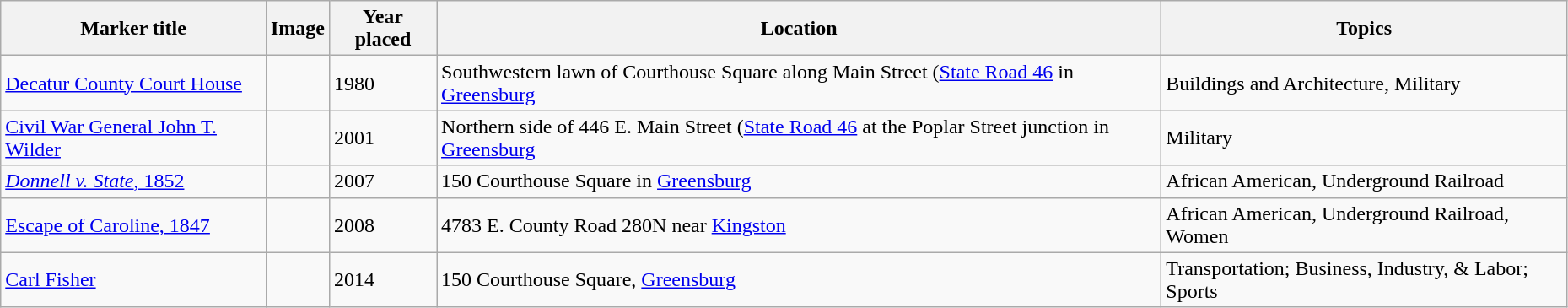<table class="wikitable sortable" style="width:98%">
<tr>
<th>Marker title</th>
<th class="unsortable">Image</th>
<th>Year placed</th>
<th>Location</th>
<th>Topics</th>
</tr>
<tr>
<td><a href='#'>Decatur County Court House</a></td>
<td></td>
<td>1980</td>
<td>Southwestern lawn of Courthouse Square along Main Street (<a href='#'>State Road 46</a> in <a href='#'>Greensburg</a><br><small></small></td>
<td>Buildings and Architecture, Military</td>
</tr>
<tr>
<td><a href='#'>Civil War General John T. Wilder</a></td>
<td></td>
<td>2001</td>
<td>Northern side of 446 E. Main Street (<a href='#'>State Road 46</a> at the Poplar Street junction in <a href='#'>Greensburg</a><br><small></small></td>
<td>Military</td>
</tr>
<tr>
<td><a href='#'><em>Donnell v. State</em>, 1852</a></td>
<td></td>
<td>2007</td>
<td>150 Courthouse Square in <a href='#'>Greensburg</a><br><small></small></td>
<td>African American, Underground Railroad</td>
</tr>
<tr>
<td><a href='#'>Escape of Caroline, 1847</a></td>
<td></td>
<td>2008</td>
<td>4783 E. County Road 280N near <a href='#'>Kingston</a><br><small></small></td>
<td>African American, Underground Railroad, Women</td>
</tr>
<tr>
<td><a href='#'>Carl Fisher</a></td>
<td></td>
<td>2014</td>
<td>150 Courthouse Square, <a href='#'>Greensburg</a><br><small></small></td>
<td>Transportation; Business, Industry, & Labor; Sports</td>
</tr>
</table>
